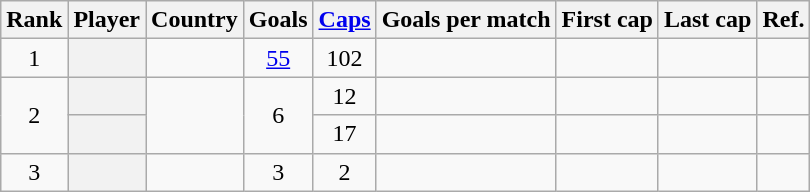<table class="wikitable sortable plainrowheaders" style="text-align:center;">
<tr>
<th>Rank</th>
<th>Player</th>
<th>Country</th>
<th>Goals</th>
<th><a href='#'>Caps</a></th>
<th>Goals per match</th>
<th>First cap</th>
<th>Last cap</th>
<th class=unsortable>Ref.</th>
</tr>
<tr>
<td>1</td>
<th scope="row"><em></em></th>
<td style="text-align:left;"></td>
<td><a href='#'>55</a></td>
<td>102</td>
<td></td>
<td></td>
<td></td>
<td></td>
</tr>
<tr>
<td rowspan=2>2</td>
<th scope="row"></th>
<td style="text-align:left;" rowspan=2></td>
<td rowspan=2>6</td>
<td>12</td>
<td></td>
<td></td>
<td></td>
<td></td>
</tr>
<tr>
<th scope="row"></th>
<td>17</td>
<td></td>
<td></td>
<td></td>
<td></td>
</tr>
<tr>
<td>3</td>
<th scope="row"></th>
<td style="text-align:left;"></td>
<td>3</td>
<td>2</td>
<td></td>
<td></td>
<td></td>
<td></td>
</tr>
</table>
